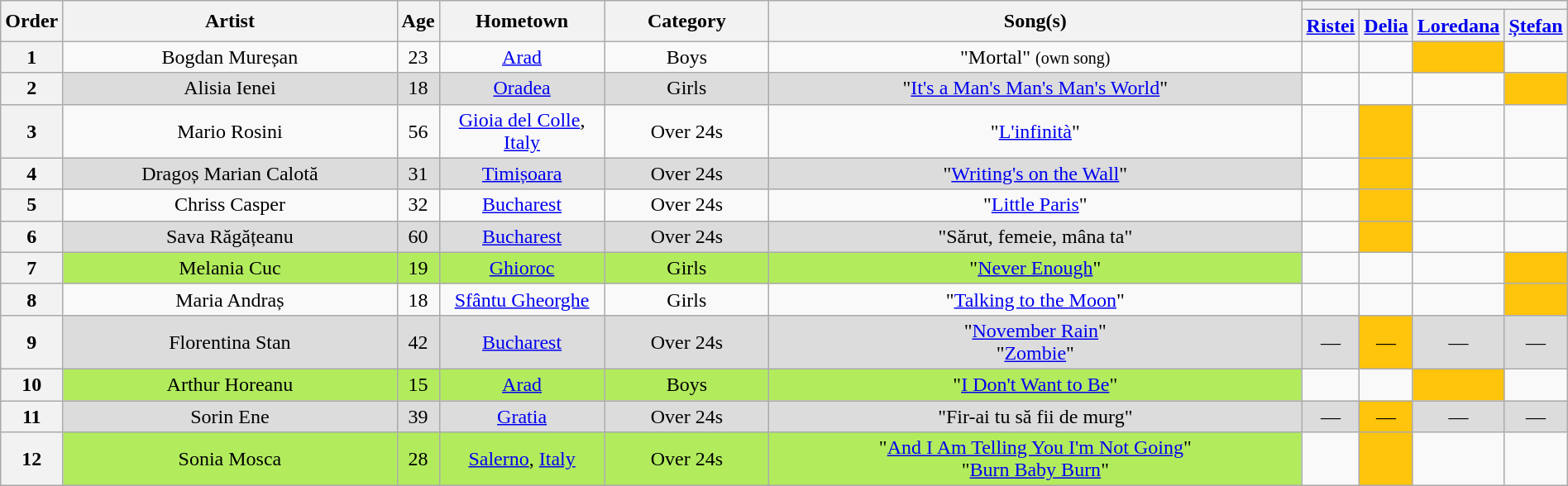<table class="wikitable" style="text-align:center;width:100%;max-width:115em;margin:auto">
<tr>
<th rowspan="2" style="width:3em">Order</th>
<th rowspan="2" style="width:23%">Artist</th>
<th rowspan="2" style="width:3em">Age</th>
<th rowspan="2" style="width:11%">Hometown</th>
<th rowspan="2" style="width:11%">Category</th>
<th rowspan="2" style="width:37%">Song(s)</th>
<th colspan="4"></th>
</tr>
<tr>
<th><a href='#'>Ristei</a></th>
<th><a href='#'>Delia</a></th>
<th><a href='#'>Loredana</a></th>
<th><a href='#'>Ștefan</a></th>
</tr>
<tr>
<th>1</th>
<td>Bogdan Mureșan</td>
<td>23</td>
<td><a href='#'>Arad</a></td>
<td>Boys</td>
<td>"Mortal" <small>(own song)</small></td>
<td></td>
<td></td>
<td bgcolor="#ffc40c"></td>
<td></td>
</tr>
<tr>
<th>2</th>
<td bgcolor="#dcdcdc">Alisia Ienei</td>
<td bgcolor="#dcdcdc">18</td>
<td bgcolor="#dcdcdc"><a href='#'>Oradea</a></td>
<td bgcolor="#dcdcdc">Girls</td>
<td bgcolor="#dcdcdc">"<a href='#'>It's a Man's Man's Man's World</a>"</td>
<td></td>
<td></td>
<td></td>
<td bgcolor="#ffc40c"></td>
</tr>
<tr>
<th>3</th>
<td>Mario Rosini</td>
<td>56</td>
<td><a href='#'>Gioia del Colle</a>, <a href='#'>Italy</a></td>
<td>Over 24s</td>
<td>"<a href='#'>L'infinità</a>"</td>
<td></td>
<td bgcolor="#ffc40c"></td>
<td></td>
<td></td>
</tr>
<tr>
<th>4</th>
<td bgcolor="#dcdcdc">Dragoș Marian Calotă</td>
<td bgcolor="#dcdcdc">31</td>
<td bgcolor="#dcdcdc"><a href='#'>Timișoara</a></td>
<td bgcolor="#dcdcdc">Over 24s</td>
<td bgcolor="#dcdcdc">"<a href='#'>Writing's on the Wall</a>"</td>
<td></td>
<td bgcolor="#ffc40c"></td>
<td></td>
<td></td>
</tr>
<tr>
<th>5</th>
<td>Chriss Casper</td>
<td>32</td>
<td><a href='#'>Bucharest</a></td>
<td>Over 24s</td>
<td>"<a href='#'>Little Paris</a>"</td>
<td></td>
<td bgcolor="#ffc40c"></td>
<td></td>
<td></td>
</tr>
<tr>
<th>6</th>
<td bgcolor="#dcdcdc">Sava Răgățeanu</td>
<td bgcolor="#dcdcdc">60</td>
<td bgcolor="#dcdcdc"><a href='#'>Bucharest</a></td>
<td bgcolor="#dcdcdc">Over 24s</td>
<td bgcolor="#dcdcdc">"Sărut, femeie, mâna ta"</td>
<td></td>
<td bgcolor="#ffc40c"></td>
<td></td>
<td></td>
</tr>
<tr>
<th>7</th>
<td bgcolor="#B2EC5D">Melania Cuc</td>
<td bgcolor="#B2EC5D">19</td>
<td bgcolor="#B2EC5D"><a href='#'>Ghioroc</a></td>
<td bgcolor="#B2EC5D">Girls</td>
<td bgcolor="#B2EC5D">"<a href='#'>Never Enough</a>"</td>
<td></td>
<td></td>
<td></td>
<td bgcolor="#ffc40c"></td>
</tr>
<tr>
<th>8</th>
<td>Maria Andraș</td>
<td>18</td>
<td><a href='#'>Sfântu Gheorghe</a></td>
<td>Girls</td>
<td>"<a href='#'>Talking to the Moon</a>"</td>
<td></td>
<td></td>
<td></td>
<td bgcolor="#ffc40c"></td>
</tr>
<tr>
<th>9</th>
<td bgcolor="#dcdcdc">Florentina Stan</td>
<td bgcolor="#dcdcdc">42</td>
<td bgcolor="#dcdcdc"><a href='#'>Bucharest</a></td>
<td bgcolor="#dcdcdc">Over 24s</td>
<td bgcolor="#dcdcdc">"<a href='#'>November Rain</a>" <br> "<a href='#'>Zombie</a>"</td>
<td bgcolor="#dcdcdc">—</td>
<td bgcolor="#ffc40c">—</td>
<td bgcolor="#dcdcdc">—</td>
<td bgcolor="#dcdcdc">—</td>
</tr>
<tr>
<th>10</th>
<td bgcolor="#B2EC5D">Arthur Horeanu</td>
<td bgcolor="#B2EC5D">15</td>
<td bgcolor="#B2EC5D"><a href='#'>Arad</a></td>
<td bgcolor="#B2EC5D">Boys</td>
<td bgcolor="#B2EC5D">"<a href='#'>I Don't Want to Be</a>"</td>
<td></td>
<td></td>
<td bgcolor="#ffc40c"></td>
<td></td>
</tr>
<tr>
<th>11</th>
<td bgcolor="#dcdcdc">Sorin Ene</td>
<td bgcolor="#dcdcdc">39</td>
<td bgcolor="#dcdcdc"><a href='#'>Gratia</a></td>
<td bgcolor="#dcdcdc">Over 24s</td>
<td bgcolor="#dcdcdc">"Fir-ai tu să fii de murg"</td>
<td bgcolor="#dcdcdc">—</td>
<td bgcolor="#ffc40c">—</td>
<td bgcolor="#dcdcdc">—</td>
<td bgcolor="#dcdcdc">—</td>
</tr>
<tr>
<th>12</th>
<td bgcolor="#B2EC5D">Sonia Mosca</td>
<td bgcolor="#B2EC5D">28</td>
<td bgcolor="#B2EC5D"><a href='#'>Salerno</a>, <a href='#'>Italy</a></td>
<td bgcolor="#B2EC5D">Over 24s</td>
<td bgcolor="#B2EC5D">"<a href='#'>And I Am Telling You I'm Not Going</a>" <br> "<a href='#'>Burn Baby Burn</a>"</td>
<td></td>
<td bgcolor="#ffc40c"></td>
<td></td>
<td></td>
</tr>
</table>
